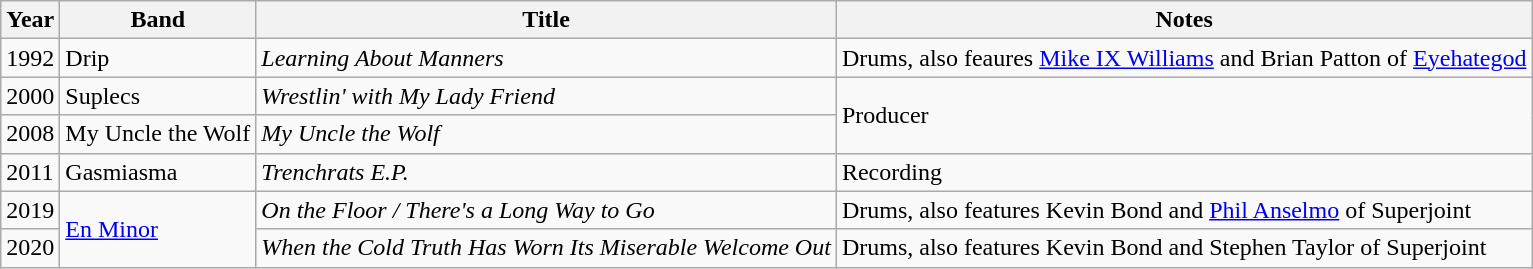<table class="wikitable sortable">
<tr>
<th>Year</th>
<th>Band</th>
<th>Title</th>
<th>Notes</th>
</tr>
<tr>
<td>1992</td>
<td>Drip</td>
<td><em>Learning About Manners</em></td>
<td>Drums, also feaures <a href='#'>Mike IX Williams</a> and Brian Patton of <a href='#'>Eyehategod</a></td>
</tr>
<tr>
<td>2000</td>
<td>Suplecs</td>
<td><em>Wrestlin' with My Lady Friend</em></td>
<td rowspan="2">Producer</td>
</tr>
<tr>
<td>2008</td>
<td>My Uncle the Wolf</td>
<td><em>My Uncle the Wolf</em></td>
</tr>
<tr>
<td>2011</td>
<td>Gasmiasma</td>
<td><em>Trenchrats E.P.</em></td>
<td>Recording</td>
</tr>
<tr>
<td>2019</td>
<td rowspan="2"><a href='#'>En Minor</a></td>
<td><em>On the Floor / There's a Long Way to Go</em></td>
<td>Drums, also features Kevin Bond and <a href='#'>Phil Anselmo</a> of Superjoint</td>
</tr>
<tr>
<td>2020</td>
<td><em>When the Cold Truth Has Worn Its Miserable Welcome Out</em></td>
<td>Drums, also features Kevin Bond and Stephen Taylor of Superjoint</td>
</tr>
</table>
